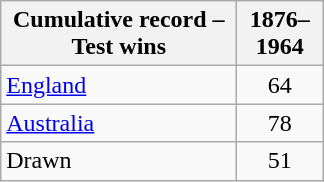<table class="wikitable" style="text-align:center;">
<tr>
<th width="150">Cumulative record – Test wins</th>
<th width="50">1876–1964</th>
</tr>
<tr>
<td style="text-align:left;"><a href='#'>England</a></td>
<td>64</td>
</tr>
<tr>
<td style="text-align:left;"><a href='#'>Australia</a></td>
<td>78</td>
</tr>
<tr>
<td style="text-align:left;">Drawn</td>
<td>51</td>
</tr>
</table>
